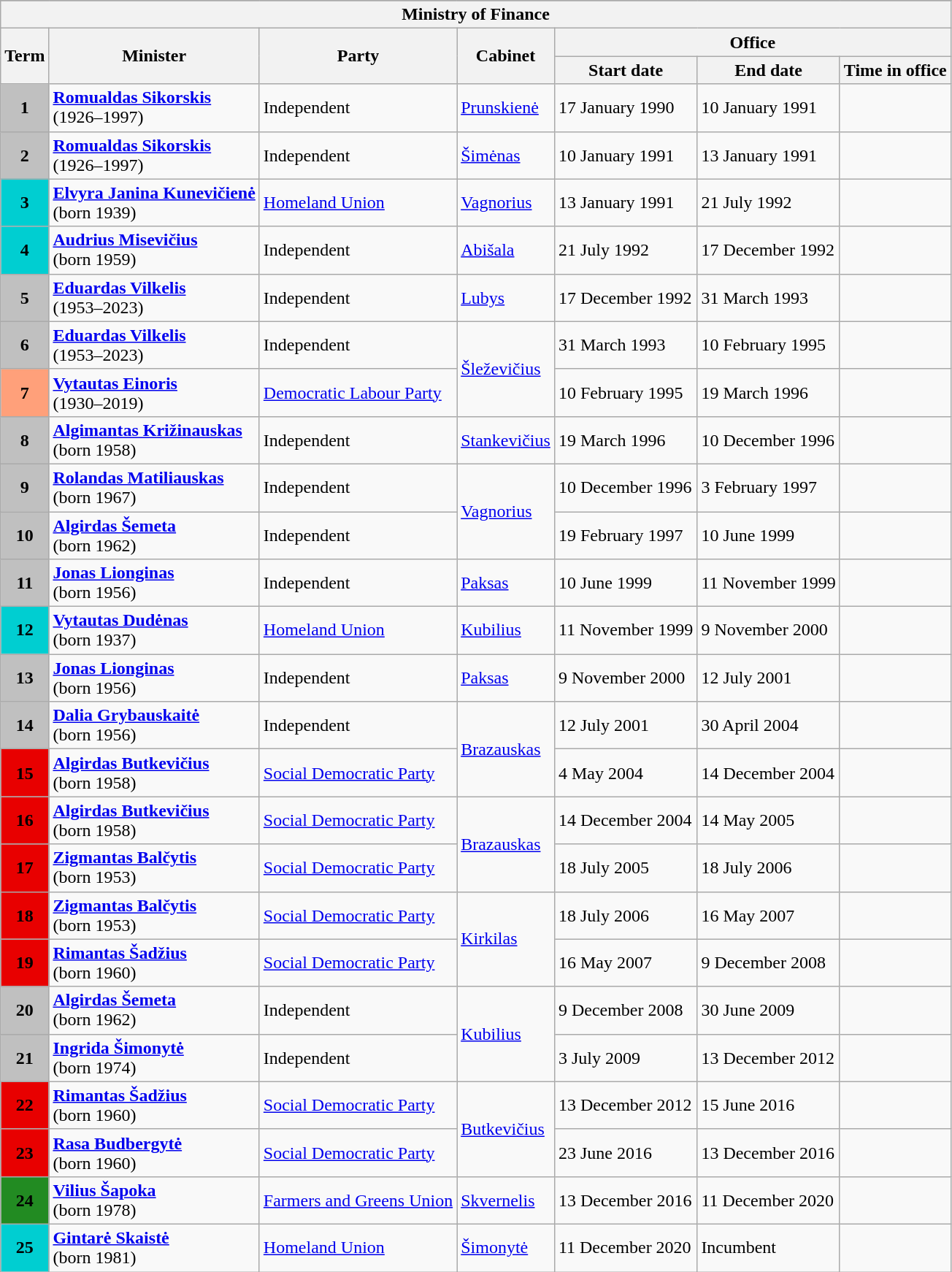<table class="wikitable" text-align:center;">
<tr>
</tr>
<tr>
<th colspan="7">Ministry of Finance</th>
</tr>
<tr>
<th rowspan=2>Term</th>
<th rowspan=2>Minister</th>
<th rowspan=2>Party</th>
<th rowspan=2>Cabinet</th>
<th rowspan=1 colspan=3>Office</th>
</tr>
<tr>
<th>Start date</th>
<th>End date</th>
<th>Time in office</th>
</tr>
<tr>
<th rowspan="1" style=background:#C0C0C0; color:white">1</th>
<td><strong><a href='#'>Romualdas Sikorskis</a></strong> <br> (1926–1997)</td>
<td>Independent</td>
<td><a href='#'>Prunskienė</a></td>
<td>17 January 1990</td>
<td>10 January 1991</td>
<td></td>
</tr>
<tr>
<th rowspan="1" style=background:#C0C0C0; color:white">2</th>
<td><strong><a href='#'>Romualdas Sikorskis</a></strong> <br> (1926–1997)</td>
<td>Independent</td>
<td><a href='#'>Šimėnas</a></td>
<td>10 January 1991</td>
<td>13 January 1991</td>
<td></td>
</tr>
<tr>
<th rowspan="1" style=background:#00CED1; color:white">3</th>
<td><strong><a href='#'>Elvyra Janina Kunevičienė</a></strong> <br> (born 1939)</td>
<td><a href='#'>Homeland Union</a></td>
<td><a href='#'>Vagnorius</a></td>
<td>13 January 1991</td>
<td>21 July 1992</td>
<td></td>
</tr>
<tr>
<th rowspan="1" style=background:#00CED1; color:white">4</th>
<td><strong><a href='#'>Audrius Misevičius</a></strong> <br> (born 1959)</td>
<td>Independent</td>
<td><a href='#'>Abišala</a></td>
<td>21 July 1992</td>
<td>17 December 1992</td>
<td></td>
</tr>
<tr>
<th rowspan="1" style=background:#C0C0C0; color:white">5</th>
<td><strong><a href='#'>Eduardas Vilkelis</a></strong> <br> (1953–2023)</td>
<td>Independent</td>
<td><a href='#'>Lubys</a></td>
<td>17 December 1992</td>
<td>31 March 1993</td>
<td></td>
</tr>
<tr>
<th rowspan="1" style=background:#C0C0C0; color:white">6</th>
<td><strong><a href='#'>Eduardas Vilkelis</a></strong> <br> (1953–2023)</td>
<td>Independent</td>
<td rowspan="2"><a href='#'>Šleževičius</a></td>
<td>31 March 1993</td>
<td>10 February 1995</td>
<td></td>
</tr>
<tr>
<th rowspan="1" style=background:#FFA07A; color:white">7</th>
<td><strong><a href='#'>Vytautas Einoris</a></strong> <br> (1930–2019)</td>
<td><a href='#'>Democratic Labour Party</a></td>
<td>10 February 1995</td>
<td>19 March 1996</td>
<td></td>
</tr>
<tr>
<th rowspan="1" style=background:#C0C0C0; color:white">8</th>
<td><strong><a href='#'>Algimantas Križinauskas</a></strong> <br> (born 1958)</td>
<td>Independent</td>
<td><a href='#'>Stankevičius</a></td>
<td>19 March 1996</td>
<td>10 December 1996</td>
<td></td>
</tr>
<tr>
<th rowspan="1" style=background:#C0C0C0; color:white">9</th>
<td><strong><a href='#'>Rolandas Matiliauskas</a></strong> <br> (born 1967)</td>
<td>Independent</td>
<td rowspan="2"><a href='#'>Vagnorius</a></td>
<td>10 December 1996</td>
<td>3 February 1997</td>
<td></td>
</tr>
<tr>
<th rowspan="1" style=background:#C0C0C0; color:white">10</th>
<td><strong><a href='#'>Algirdas Šemeta</a></strong> <br> (born 1962)</td>
<td>Independent</td>
<td>19 February 1997</td>
<td>10 June 1999</td>
<td></td>
</tr>
<tr>
<th rowspan="1" style=background:#C0C0C0; color:white">11</th>
<td><strong><a href='#'>Jonas Lionginas</a></strong> <br> (born 1956)</td>
<td>Independent</td>
<td><a href='#'>Paksas</a></td>
<td>10 June 1999</td>
<td>11 November 1999</td>
<td></td>
</tr>
<tr>
<th rowspan="1" style=background:#00CED1; color:white">12</th>
<td><strong><a href='#'>Vytautas Dudėnas</a></strong> <br> (born 1937)</td>
<td><a href='#'>Homeland Union</a></td>
<td><a href='#'>Kubilius</a></td>
<td>11 November 1999</td>
<td>9 November 2000</td>
<td></td>
</tr>
<tr>
<th rowspan="1" style=background:#C0C0C0; color:white">13</th>
<td><strong><a href='#'>Jonas Lionginas</a></strong> <br> (born 1956)</td>
<td>Independent</td>
<td><a href='#'>Paksas</a></td>
<td>9 November 2000</td>
<td>12 July 2001</td>
<td></td>
</tr>
<tr>
<th rowspan="1" style=background:#C0C0C0; color:white">14</th>
<td><strong><a href='#'>Dalia Grybauskaitė</a></strong> <br> (born 1956)</td>
<td>Independent</td>
<td rowspan="2"><a href='#'>Brazauskas</a></td>
<td>12 July 2001</td>
<td>30 April 2004</td>
<td></td>
</tr>
<tr>
<th rowspan="1" style=background:#E80000; color:white">15</th>
<td><strong><a href='#'>Algirdas Butkevičius</a></strong> <br> (born 1958)</td>
<td><a href='#'>Social Democratic Party</a></td>
<td>4 May 2004</td>
<td>14 December 2004</td>
<td></td>
</tr>
<tr>
<th rowspan="1" style=background:#E80000; color:white">16</th>
<td><strong><a href='#'>Algirdas Butkevičius</a></strong> <br> (born 1958)</td>
<td><a href='#'>Social Democratic Party</a></td>
<td rowspan="2"><a href='#'>Brazauskas</a></td>
<td>14 December 2004</td>
<td>14 May 2005</td>
<td></td>
</tr>
<tr>
<th rowspan="1" style=background:#E80000; color:white">17</th>
<td><strong><a href='#'>Zigmantas Balčytis</a></strong> <br> (born 1953)</td>
<td><a href='#'>Social Democratic Party</a></td>
<td>18 July 2005</td>
<td>18 July 2006</td>
<td></td>
</tr>
<tr>
<th rowspan="1" style=background:#E80000; color:white">18</th>
<td><strong><a href='#'>Zigmantas Balčytis</a></strong> <br> (born 1953)</td>
<td><a href='#'>Social Democratic Party</a></td>
<td rowspan="2"><a href='#'>Kirkilas</a></td>
<td>18 July 2006</td>
<td>16 May 2007</td>
<td></td>
</tr>
<tr>
<th rowspan="1" style=background:#E80000; color:white">19</th>
<td><strong><a href='#'>Rimantas Šadžius</a></strong> <br> (born 1960)</td>
<td><a href='#'>Social Democratic Party</a></td>
<td>16 May 2007</td>
<td>9 December 2008</td>
<td></td>
</tr>
<tr>
<th rowspan="1" style=background:#C0C0C0; color:white">20</th>
<td><strong><a href='#'>Algirdas Šemeta</a></strong> <br> (born 1962)</td>
<td>Independent</td>
<td rowspan="2"><a href='#'>Kubilius</a></td>
<td>9 December 2008</td>
<td>30 June 2009</td>
<td></td>
</tr>
<tr>
<th rowspan="1" style=background:#C0C0C0; color:white">21</th>
<td><strong><a href='#'>Ingrida Šimonytė</a></strong> <br> (born 1974)</td>
<td>Independent</td>
<td>3 July 2009</td>
<td>13 December 2012</td>
<td></td>
</tr>
<tr>
<th rowspan="1" style=background:#E80000; color:white">22</th>
<td><strong><a href='#'>Rimantas Šadžius</a></strong> <br> (born 1960)</td>
<td><a href='#'>Social Democratic Party</a></td>
<td rowspan="2"><a href='#'>Butkevičius</a></td>
<td>13 December 2012</td>
<td>15 June 2016</td>
<td></td>
</tr>
<tr>
<th rowspan="1" style=background:#E80000; color:white">23</th>
<td><strong><a href='#'>Rasa Budbergytė</a></strong> <br> (born 1960)</td>
<td><a href='#'>Social Democratic Party</a></td>
<td>23 June 2016</td>
<td>13 December 2016</td>
<td></td>
</tr>
<tr>
<th rowspan="1" style=background:#228B22; color:white">24</th>
<td><strong><a href='#'>Vilius Šapoka</a></strong> <br> (born 1978)</td>
<td><a href='#'>Farmers and Greens Union</a></td>
<td><a href='#'>Skvernelis</a></td>
<td>13 December 2016</td>
<td>11 December 2020</td>
<td></td>
</tr>
<tr>
<th rowspan="1" style=background:#00CED1; color:white">25</th>
<td><strong><a href='#'>Gintarė Skaistė</a></strong> <br> (born 1981)</td>
<td><a href='#'>Homeland Union</a></td>
<td><a href='#'>Šimonytė</a></td>
<td>11 December 2020</td>
<td>Incumbent</td>
<td></td>
</tr>
</table>
